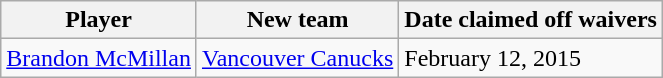<table class="wikitable">
<tr>
<th>Player</th>
<th>New team</th>
<th>Date claimed off waivers</th>
</tr>
<tr>
<td><a href='#'>Brandon McMillan</a></td>
<td><a href='#'>Vancouver Canucks</a></td>
<td>February 12, 2015</td>
</tr>
</table>
